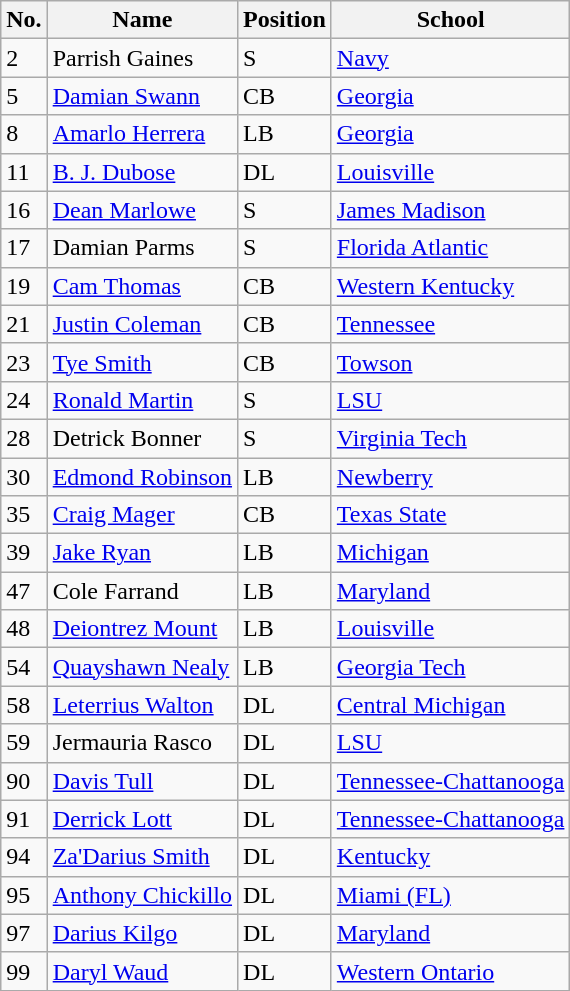<table class="wikitable">
<tr>
<th>No.</th>
<th>Name</th>
<th>Position</th>
<th>School</th>
</tr>
<tr>
<td>2</td>
<td>Parrish Gaines</td>
<td>S</td>
<td><a href='#'>Navy</a></td>
</tr>
<tr>
<td>5</td>
<td><a href='#'>Damian Swann</a></td>
<td>CB</td>
<td><a href='#'>Georgia</a></td>
</tr>
<tr>
<td>8</td>
<td><a href='#'>Amarlo Herrera</a></td>
<td>LB</td>
<td><a href='#'>Georgia</a></td>
</tr>
<tr>
<td>11</td>
<td><a href='#'>B. J. Dubose</a></td>
<td>DL</td>
<td><a href='#'>Louisville</a></td>
</tr>
<tr>
<td>16</td>
<td><a href='#'>Dean Marlowe</a></td>
<td>S</td>
<td><a href='#'>James Madison</a></td>
</tr>
<tr>
<td>17</td>
<td>Damian Parms</td>
<td>S</td>
<td><a href='#'>Florida Atlantic</a></td>
</tr>
<tr>
<td>19</td>
<td><a href='#'>Cam Thomas</a></td>
<td>CB</td>
<td><a href='#'>Western Kentucky</a></td>
</tr>
<tr>
<td>21</td>
<td><a href='#'>Justin Coleman</a></td>
<td>CB</td>
<td><a href='#'>Tennessee</a></td>
</tr>
<tr>
<td>23</td>
<td><a href='#'>Tye Smith</a></td>
<td>CB</td>
<td><a href='#'>Towson</a></td>
</tr>
<tr>
<td>24</td>
<td><a href='#'>Ronald Martin</a></td>
<td>S</td>
<td><a href='#'>LSU</a></td>
</tr>
<tr>
<td>28</td>
<td>Detrick Bonner</td>
<td>S</td>
<td><a href='#'>Virginia Tech</a></td>
</tr>
<tr>
<td>30</td>
<td><a href='#'>Edmond Robinson</a></td>
<td>LB</td>
<td><a href='#'>Newberry</a></td>
</tr>
<tr>
<td>35</td>
<td><a href='#'>Craig Mager</a></td>
<td>CB</td>
<td><a href='#'>Texas State</a></td>
</tr>
<tr>
<td>39</td>
<td><a href='#'>Jake Ryan</a></td>
<td>LB</td>
<td><a href='#'>Michigan</a></td>
</tr>
<tr>
<td>47</td>
<td>Cole Farrand</td>
<td>LB</td>
<td><a href='#'>Maryland</a></td>
</tr>
<tr>
<td>48</td>
<td><a href='#'>Deiontrez Mount</a></td>
<td>LB</td>
<td><a href='#'>Louisville</a></td>
</tr>
<tr>
<td>54</td>
<td><a href='#'>Quayshawn Nealy</a></td>
<td>LB</td>
<td><a href='#'>Georgia Tech</a></td>
</tr>
<tr>
<td>58</td>
<td><a href='#'>Leterrius Walton</a></td>
<td>DL</td>
<td><a href='#'>Central Michigan</a></td>
</tr>
<tr>
<td>59</td>
<td>Jermauria Rasco</td>
<td>DL</td>
<td><a href='#'>LSU</a></td>
</tr>
<tr>
<td>90</td>
<td><a href='#'>Davis Tull</a></td>
<td>DL</td>
<td><a href='#'>Tennessee-Chattanooga</a></td>
</tr>
<tr>
<td>91</td>
<td><a href='#'>Derrick Lott</a></td>
<td>DL</td>
<td><a href='#'>Tennessee-Chattanooga</a></td>
</tr>
<tr>
<td>94</td>
<td><a href='#'>Za'Darius Smith</a></td>
<td>DL</td>
<td><a href='#'>Kentucky</a></td>
</tr>
<tr>
<td>95</td>
<td><a href='#'>Anthony Chickillo</a></td>
<td>DL</td>
<td><a href='#'>Miami (FL)</a></td>
</tr>
<tr>
<td>97</td>
<td><a href='#'>Darius Kilgo</a></td>
<td>DL</td>
<td><a href='#'>Maryland</a></td>
</tr>
<tr>
<td>99</td>
<td><a href='#'>Daryl Waud</a></td>
<td>DL</td>
<td><a href='#'>Western Ontario</a></td>
</tr>
</table>
